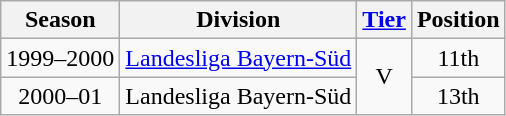<table class="wikitable">
<tr>
<th>Season</th>
<th>Division</th>
<th><a href='#'>Tier</a></th>
<th>Position</th>
</tr>
<tr align="center">
<td>1999–2000</td>
<td align="left"><a href='#'>Landesliga Bayern-Süd</a></td>
<td rowspan=2>V</td>
<td>11th</td>
</tr>
<tr align="center">
<td>2000–01</td>
<td align="left">Landesliga Bayern-Süd</td>
<td>13th</td>
</tr>
</table>
